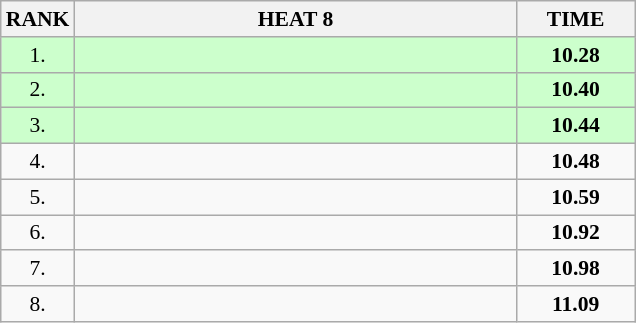<table class="wikitable" style="border-collapse: collapse; font-size: 90%;">
<tr>
<th>RANK</th>
<th style="width: 20em">HEAT 8</th>
<th style="width: 5em">TIME</th>
</tr>
<tr style="background:#ccffcc;">
<td align="center">1.</td>
<td></td>
<td align="center"><strong>10.28</strong></td>
</tr>
<tr style="background:#ccffcc;">
<td align="center">2.</td>
<td></td>
<td align="center"><strong>10.40</strong></td>
</tr>
<tr style="background:#ccffcc;">
<td align="center">3.</td>
<td></td>
<td align="center"><strong>10.44</strong></td>
</tr>
<tr>
<td align="center">4.</td>
<td></td>
<td align="center"><strong>10.48</strong></td>
</tr>
<tr>
<td align="center">5.</td>
<td></td>
<td align="center"><strong>10.59</strong></td>
</tr>
<tr>
<td align="center">6.</td>
<td></td>
<td align="center"><strong>10.92</strong></td>
</tr>
<tr>
<td align="center">7.</td>
<td></td>
<td align="center"><strong>10.98</strong></td>
</tr>
<tr>
<td align="center">8.</td>
<td></td>
<td align="center"><strong>11.09</strong></td>
</tr>
</table>
